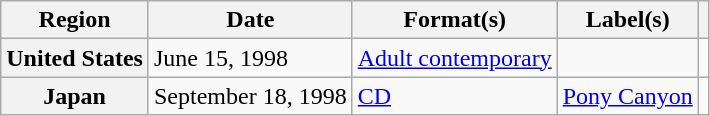<table class="wikitable sortable plainrowheaders">
<tr>
<th scope="col">Region</th>
<th scope="col">Date</th>
<th scope="col">Format(s)</th>
<th scope="col">Label(s)</th>
<th scope="col"></th>
</tr>
<tr>
<th scope="row">United States</th>
<td>June 15, 1998</td>
<td><a href='#'>Adult contemporary</a></td>
<td></td>
<td align="center"></td>
</tr>
<tr>
<th scope="row">Japan</th>
<td>September 18, 1998</td>
<td><a href='#'>CD</a></td>
<td><a href='#'>Pony Canyon</a></td>
<td align="center"></td>
</tr>
</table>
